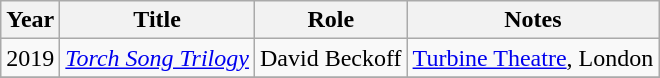<table class="wikitable sortable">
<tr>
<th>Year</th>
<th>Title</th>
<th>Role</th>
<th class="unsortable">Notes</th>
</tr>
<tr>
<td>2019</td>
<td><em><a href='#'>Torch Song Trilogy</a></em></td>
<td>David Beckoff</td>
<td><a href='#'>Turbine Theatre</a>, London</td>
</tr>
<tr>
</tr>
</table>
